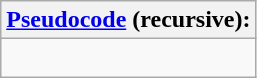<table class="wikitable">
<tr>
<th><a href='#'>Pseudocode</a> (recursive):</th>
</tr>
<tr>
<td><br></td>
</tr>
</table>
